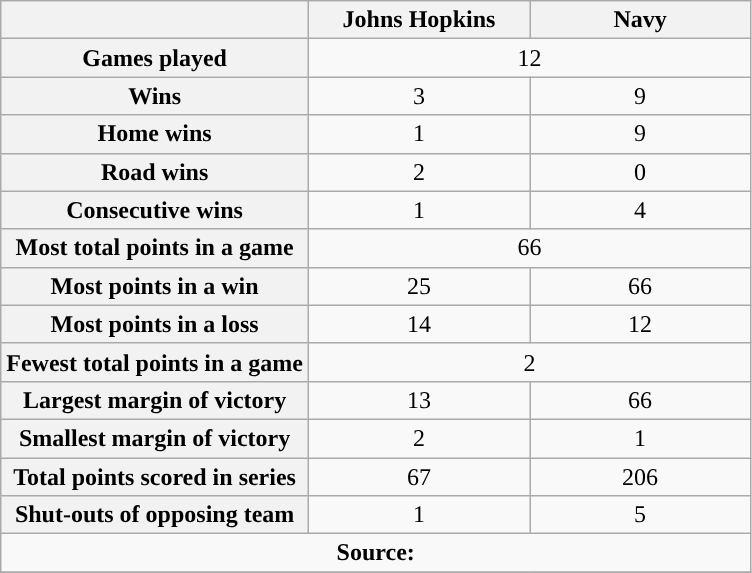<table class="wikitable plainrowheaders" style="text-align:center">
<tr>
<th></th>
<th width=140>Johns Hopkins</th>
<th width=140>Navy</th>
</tr>
<tr>
<th scope=row>Games played</th>
<td align=center colspan=2>12</td>
</tr>
<tr>
<th scope=row>Wins</th>
<td>3</td>
<td>9</td>
</tr>
<tr>
<th scope=row>Home wins</th>
<td>1</td>
<td>9</td>
</tr>
<tr>
<th scope=row>Road wins</th>
<td>2</td>
<td>0</td>
</tr>
<tr>
<th scope=row>Consecutive wins</th>
<td>1</td>
<td>4</td>
</tr>
<tr>
<th scope=row>Most total points in a game</th>
<td align=center colspan=2>66</td>
</tr>
<tr>
<th scope=row>Most points in a win</th>
<td>25</td>
<td>66</td>
</tr>
<tr>
<th scope=row>Most points in a loss</th>
<td>14</td>
<td>12</td>
</tr>
<tr>
<th scope=row>Fewest total points in a game</th>
<td align=center colspan=2>2</td>
</tr>
<tr>
<th scope=row>Largest margin of victory</th>
<td>13</td>
<td>66</td>
</tr>
<tr>
<th scope=row>Smallest margin of victory</th>
<td>2</td>
<td>1</td>
</tr>
<tr>
<th scope=row>Total points scored in series</th>
<td>67</td>
<td>206</td>
</tr>
<tr>
<th scope=row>Shut-outs of opposing team</th>
<td>1</td>
<td>5</td>
</tr>
<tr>
<td colspan=3><strong>Source:</strong></td>
</tr>
<tr>
</tr>
</table>
